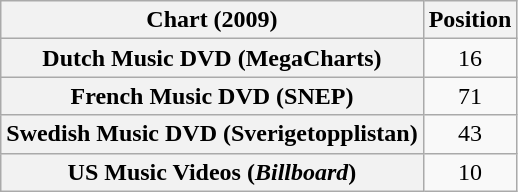<table class="wikitable sortable plainrowheaders" style="text-align:center">
<tr>
<th scope="col">Chart (2009)</th>
<th scope="col">Position</th>
</tr>
<tr>
<th scope="row">Dutch Music DVD (MegaCharts)</th>
<td>16</td>
</tr>
<tr>
<th scope="row">French Music DVD (SNEP)</th>
<td>71</td>
</tr>
<tr>
<th scope="row">Swedish Music DVD (Sverigetopplistan)</th>
<td>43</td>
</tr>
<tr>
<th scope="row">US Music Videos (<em>Billboard</em>)</th>
<td>10</td>
</tr>
</table>
